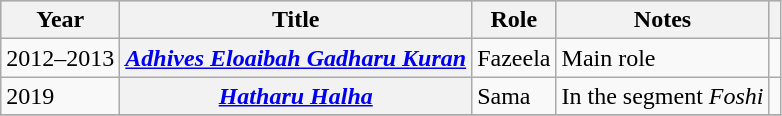<table class="wikitable sortable plainrowheaders">
<tr style="background:#ccc; text-align:center;">
<th scope="col">Year</th>
<th scope="col">Title</th>
<th scope="col">Role</th>
<th scope="col">Notes</th>
<th scope="col" class="unsortable"></th>
</tr>
<tr>
<td>2012–2013</td>
<th scope="row"><em><a href='#'>Adhives Eloaibah Gadharu Kuran</a></em></th>
<td>Fazeela</td>
<td>Main role</td>
<td style="text-align: center;"></td>
</tr>
<tr>
<td>2019</td>
<th scope="row"><em><a href='#'>Hatharu Halha</a></em></th>
<td>Sama</td>
<td>In the segment <em>Foshi</em></td>
<td style="text-align: center;"></td>
</tr>
<tr>
</tr>
</table>
